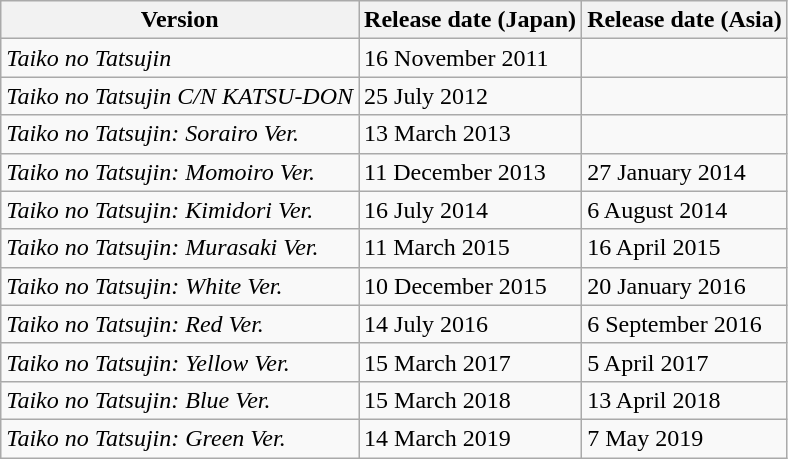<table class="wikitable">
<tr>
<th>Version</th>
<th>Release date (Japan)</th>
<th>Release date (Asia)</th>
</tr>
<tr>
<td><em>Taiko no Tatsujin</em></td>
<td>16 November 2011</td>
<td></td>
</tr>
<tr>
<td><em>Taiko no Tatsujin C/N KATSU-DON</em></td>
<td>25 July 2012</td>
<td></td>
</tr>
<tr>
<td><em>Taiko no Tatsujin: Sorairo Ver.</em></td>
<td>13 March 2013</td>
<td></td>
</tr>
<tr>
<td><em>Taiko no Tatsujin: Momoiro Ver.</em></td>
<td>11 December 2013</td>
<td>27 January 2014</td>
</tr>
<tr>
<td><em>Taiko no Tatsujin: Kimidori Ver.</em></td>
<td>16 July 2014</td>
<td>6 August 2014</td>
</tr>
<tr>
<td><em>Taiko no Tatsujin: Murasaki Ver.</em></td>
<td>11 March 2015</td>
<td>16 April 2015</td>
</tr>
<tr>
<td><em>Taiko no Tatsujin: White Ver.</em></td>
<td>10 December 2015</td>
<td>20 January 2016</td>
</tr>
<tr>
<td><em>Taiko no Tatsujin: Red Ver.</em></td>
<td>14 July 2016</td>
<td>6 September 2016</td>
</tr>
<tr>
<td><em>Taiko no Tatsujin: Yellow Ver.</em></td>
<td>15 March 2017</td>
<td>5 April 2017</td>
</tr>
<tr>
<td><em>Taiko no Tatsujin: Blue Ver.</em></td>
<td>15 March 2018</td>
<td>13 April 2018</td>
</tr>
<tr>
<td><em>Taiko no Tatsujin: Green Ver.</em></td>
<td>14 March 2019</td>
<td>7 May 2019</td>
</tr>
</table>
